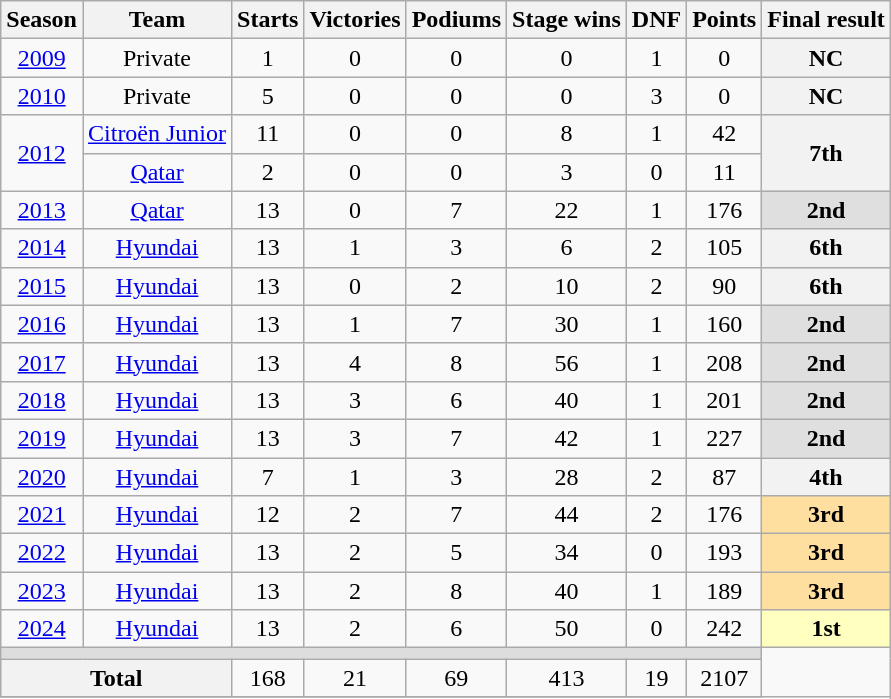<table class="wikitable" style="text-align:center;">
<tr>
<th>Season</th>
<th>Team</th>
<th>Starts</th>
<th>Victories</th>
<th>Podiums</th>
<th>Stage wins</th>
<th>DNF</th>
<th>Points</th>
<th>Final result</th>
</tr>
<tr>
<td><a href='#'>2009</a></td>
<td>Private</td>
<td>1</td>
<td>0</td>
<td>0</td>
<td>0</td>
<td>1</td>
<td>0</td>
<th>NC</th>
</tr>
<tr>
<td><a href='#'>2010</a></td>
<td>Private</td>
<td>5</td>
<td>0</td>
<td>0</td>
<td>0</td>
<td>3</td>
<td>0</td>
<th>NC</th>
</tr>
<tr>
<td rowspan="2"><a href='#'>2012</a></td>
<td><a href='#'>Citroën Junior</a></td>
<td>11</td>
<td>0</td>
<td>0</td>
<td>8</td>
<td>1</td>
<td>42</td>
<th rowspan="2">7th</th>
</tr>
<tr>
<td><a href='#'>Qatar</a></td>
<td>2</td>
<td>0</td>
<td>0</td>
<td>3</td>
<td>0</td>
<td>11</td>
</tr>
<tr>
<td><a href='#'>2013</a></td>
<td><a href='#'>Qatar</a></td>
<td>13</td>
<td>0</td>
<td>7</td>
<td>22</td>
<td>1</td>
<td>176</td>
<th style="background:#DFDFDF;">2nd</th>
</tr>
<tr>
<td><a href='#'>2014</a></td>
<td><a href='#'>Hyundai</a></td>
<td>13</td>
<td>1</td>
<td>3</td>
<td>6</td>
<td>2</td>
<td>105</td>
<th>6th</th>
</tr>
<tr>
<td><a href='#'>2015</a></td>
<td><a href='#'>Hyundai</a></td>
<td>13</td>
<td>0</td>
<td>2</td>
<td>10</td>
<td>2</td>
<td>90</td>
<th>6th</th>
</tr>
<tr>
<td><a href='#'>2016</a></td>
<td><a href='#'>Hyundai</a></td>
<td>13</td>
<td>1</td>
<td>7</td>
<td>30</td>
<td>1</td>
<td>160</td>
<th style="background:#DFDFDF;">2nd</th>
</tr>
<tr>
<td><a href='#'>2017</a></td>
<td><a href='#'>Hyundai</a></td>
<td>13</td>
<td>4</td>
<td>8</td>
<td>56</td>
<td>1</td>
<td>208</td>
<th style="background:#DFDFDF;">2nd</th>
</tr>
<tr>
<td><a href='#'>2018</a></td>
<td><a href='#'>Hyundai</a></td>
<td>13</td>
<td>3</td>
<td>6</td>
<td>40</td>
<td>1</td>
<td>201</td>
<th style="background:#DFDFDF;">2nd</th>
</tr>
<tr>
<td><a href='#'>2019</a></td>
<td><a href='#'>Hyundai</a></td>
<td>13</td>
<td>3</td>
<td>7</td>
<td>42</td>
<td>1</td>
<td>227</td>
<th style="background:#DFDFDF;">2nd</th>
</tr>
<tr>
<td><a href='#'>2020</a></td>
<td><a href='#'>Hyundai</a></td>
<td>7</td>
<td>1</td>
<td>3</td>
<td>28</td>
<td>2</td>
<td>87</td>
<th>4th</th>
</tr>
<tr>
<td><a href='#'>2021</a></td>
<td><a href='#'>Hyundai</a></td>
<td>12</td>
<td>2</td>
<td>7</td>
<td>44</td>
<td>2</td>
<td>176</td>
<th style="background:#FFDF9F;">3rd</th>
</tr>
<tr>
<td><a href='#'>2022</a></td>
<td><a href='#'>Hyundai</a></td>
<td>13</td>
<td>2</td>
<td>5</td>
<td>34</td>
<td>0</td>
<td>193</td>
<th style="background:#FFDF9F;">3rd</th>
</tr>
<tr>
<td><a href='#'>2023</a></td>
<td><a href='#'>Hyundai</a></td>
<td>13</td>
<td>2</td>
<td>8</td>
<td>40</td>
<td>1</td>
<td>189</td>
<th style="background:#FFDF9F;">3rd</th>
</tr>
<tr>
<td><a href='#'>2024</a></td>
<td><a href='#'>Hyundai</a></td>
<td>13</td>
<td>2</td>
<td>6</td>
<td>50</td>
<td>0</td>
<td>242</td>
<th style="background:#ffffbf;">1st</th>
</tr>
<tr bgcolor=#DDDDDD>
<td colspan=8></td>
</tr>
<tr>
<th colspan=2>Total</th>
<td>168</td>
<td>21</td>
<td>69</td>
<td>413</td>
<td>19</td>
<td>2107</td>
</tr>
<tr>
</tr>
</table>
